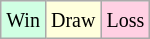<table class="wikitable">
<tr>
<td style="background:#d0ffe3;"><small>Win</small></td>
<td style="background:#ffffdd;"><small>Draw</small></td>
<td style="background:#ffd0e3;"><small>Loss</small></td>
</tr>
</table>
